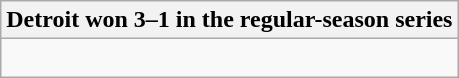<table class="wikitable collapsible collapsed">
<tr>
<th>Detroit won 3–1 in the regular-season series</th>
</tr>
<tr>
<td><br>


</td>
</tr>
</table>
